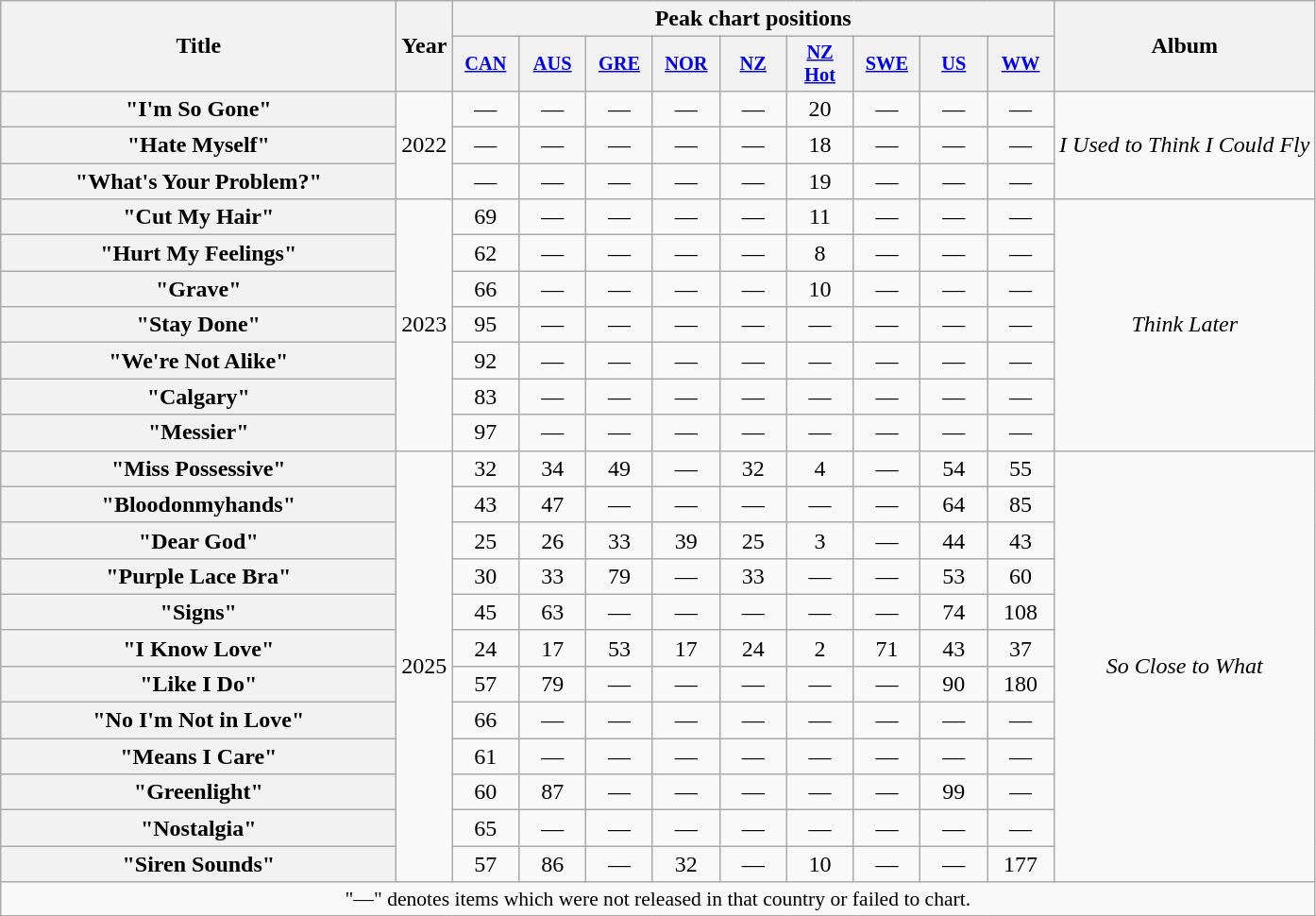<table class="wikitable plainrowheaders" style="text-align:center;">
<tr>
<th scope="col" rowspan="2" style="width:17em;">Title</th>
<th scope="col" rowspan="2" style="width:1em;">Year</th>
<th scope="col" colspan="9">Peak chart positions</th>
<th scope="col" rowspan="2">Album</th>
</tr>
<tr>
<th scope="col" style="width:3em;font-size:85%;"><a href='#'>CAN</a><br></th>
<th scope="col" style="width:3em;font-size:85%;"><a href='#'>AUS</a><br></th>
<th scope="col" style="width:3em;font-size:85%;"><a href='#'>GRE</a><br></th>
<th scope="col" style="width:3em;font-size:85%;"><a href='#'>NOR</a><br></th>
<th scope="col" style="width:3em;font-size:85%;"><a href='#'>NZ</a><br></th>
<th scope="col" style="width:3em;font-size:85%;"><a href='#'>NZ<br>Hot</a><br></th>
<th scope="col" style="width:3em;font-size:85%;"><a href='#'>SWE</a><br></th>
<th scope="col" style="width:3em;font-size:85%;"><a href='#'>US</a><br></th>
<th scope="col" style="width:3em;font-size:85%;"><a href='#'>WW</a><br></th>
</tr>
<tr>
<th scope="row">"I'm So Gone"</th>
<td rowspan="3">2022</td>
<td>—</td>
<td>—</td>
<td>—</td>
<td>—</td>
<td>—</td>
<td>20</td>
<td>—</td>
<td>—</td>
<td>—</td>
<td rowspan="3"><em>I Used to Think I Could Fly</em></td>
</tr>
<tr>
<th scope="row">"Hate Myself"</th>
<td>—</td>
<td>—</td>
<td>—</td>
<td>—</td>
<td>—</td>
<td>18</td>
<td>—</td>
<td>—</td>
<td>—</td>
</tr>
<tr>
<th scope="row">"What's Your Problem?"</th>
<td>—</td>
<td>—</td>
<td>—</td>
<td>—</td>
<td>—</td>
<td>19</td>
<td>—</td>
<td>—</td>
<td>—</td>
</tr>
<tr>
<th scope="row">"Cut My Hair"</th>
<td rowspan="7">2023</td>
<td>69</td>
<td>—</td>
<td>—</td>
<td>—</td>
<td>—</td>
<td>11</td>
<td>—</td>
<td>—</td>
<td>—</td>
<td rowspan="7"><em>Think Later</em></td>
</tr>
<tr>
<th scope="row">"Hurt My Feelings"</th>
<td>62</td>
<td>—</td>
<td>—</td>
<td>—</td>
<td>—</td>
<td>8</td>
<td>—</td>
<td>—</td>
<td>—</td>
</tr>
<tr>
<th scope="row">"Grave"</th>
<td>66</td>
<td>—</td>
<td>—</td>
<td>—</td>
<td>—</td>
<td>10</td>
<td>—</td>
<td>—</td>
<td>—</td>
</tr>
<tr>
<th scope="row">"Stay Done"</th>
<td>95</td>
<td>—</td>
<td>—</td>
<td>—</td>
<td>—</td>
<td>—</td>
<td>—</td>
<td>—</td>
<td>—</td>
</tr>
<tr>
<th scope="row">"We're Not Alike"</th>
<td>92</td>
<td>—</td>
<td>—</td>
<td>—</td>
<td>—</td>
<td>—</td>
<td>—</td>
<td>—</td>
<td>—</td>
</tr>
<tr>
<th scope="row">"Calgary"</th>
<td>83</td>
<td>—</td>
<td>—</td>
<td>—</td>
<td>—</td>
<td>—</td>
<td>—</td>
<td>—</td>
<td>—</td>
</tr>
<tr>
<th scope="row">"Messier"</th>
<td>97</td>
<td>—</td>
<td>—</td>
<td>—</td>
<td>—</td>
<td>—</td>
<td>—</td>
<td>—</td>
<td>—</td>
</tr>
<tr>
<th scope="row">"Miss Possessive"</th>
<td rowspan="12">2025</td>
<td>32</td>
<td>34</td>
<td>49</td>
<td>—</td>
<td>32</td>
<td>4</td>
<td>—</td>
<td>54</td>
<td>55</td>
<td rowspan="12"><em>So Close to What</em></td>
</tr>
<tr>
<th scope="row">"Bloodonmyhands"<br></th>
<td>43</td>
<td>47</td>
<td>—</td>
<td>—</td>
<td>—</td>
<td>—</td>
<td>—</td>
<td>64</td>
<td>85</td>
</tr>
<tr>
<th scope="row">"Dear God"</th>
<td>25</td>
<td>26</td>
<td>33</td>
<td>39</td>
<td>25</td>
<td>3</td>
<td>—</td>
<td>44</td>
<td>43</td>
</tr>
<tr>
<th scope="row">"Purple Lace Bra"</th>
<td>30</td>
<td>33</td>
<td>79</td>
<td>—</td>
<td>33</td>
<td>—</td>
<td>—</td>
<td>53</td>
<td>60</td>
</tr>
<tr>
<th scope="row">"Signs"</th>
<td>45</td>
<td>63</td>
<td>—</td>
<td>—</td>
<td>—</td>
<td>—</td>
<td>—</td>
<td>74</td>
<td>108</td>
</tr>
<tr>
<th scope="row">"I Know Love"<br></th>
<td>24</td>
<td>17</td>
<td>53</td>
<td>17</td>
<td>24</td>
<td>2</td>
<td>71</td>
<td>43</td>
<td>37</td>
</tr>
<tr>
<th scope="row">"Like I Do"</th>
<td>57</td>
<td>79</td>
<td>—</td>
<td>—</td>
<td>—</td>
<td>—</td>
<td>—</td>
<td>90</td>
<td>180</td>
</tr>
<tr>
<th scope="row">"No I'm Not in Love"</th>
<td>66</td>
<td>—</td>
<td>—</td>
<td>—</td>
<td>—</td>
<td>—</td>
<td>—</td>
<td>—</td>
<td>—</td>
</tr>
<tr>
<th scope="row">"Means I Care"</th>
<td>61</td>
<td>—</td>
<td>—</td>
<td>—</td>
<td>—</td>
<td>—</td>
<td>—</td>
<td>—</td>
<td>—</td>
</tr>
<tr>
<th scope="row">"Greenlight"</th>
<td>60</td>
<td>87</td>
<td>—</td>
<td>—</td>
<td>—</td>
<td>—</td>
<td>—</td>
<td>99</td>
<td>—</td>
</tr>
<tr>
<th scope="row">"Nostalgia"</th>
<td>65</td>
<td>—</td>
<td>—</td>
<td>—</td>
<td>—</td>
<td>—</td>
<td>—</td>
<td>—</td>
<td>—</td>
</tr>
<tr>
<th scope="row">"Siren Sounds"</th>
<td>57</td>
<td>86</td>
<td>—</td>
<td>32</td>
<td>—</td>
<td>10</td>
<td>—</td>
<td>—</td>
<td>177</td>
</tr>
<tr>
<td colspan="12" style="font-size:90%;">"—" denotes items which were not released in that country or failed to chart.</td>
</tr>
</table>
